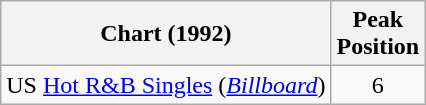<table class="wikitable">
<tr>
<th>Chart (1992)</th>
<th>Peak<br>Position</th>
</tr>
<tr>
<td scope="row">US <a href='#'>Hot R&B Singles</a> (<em><a href='#'>Billboard</a></em>)</td>
<td style="text-align:center;">6</td>
</tr>
</table>
